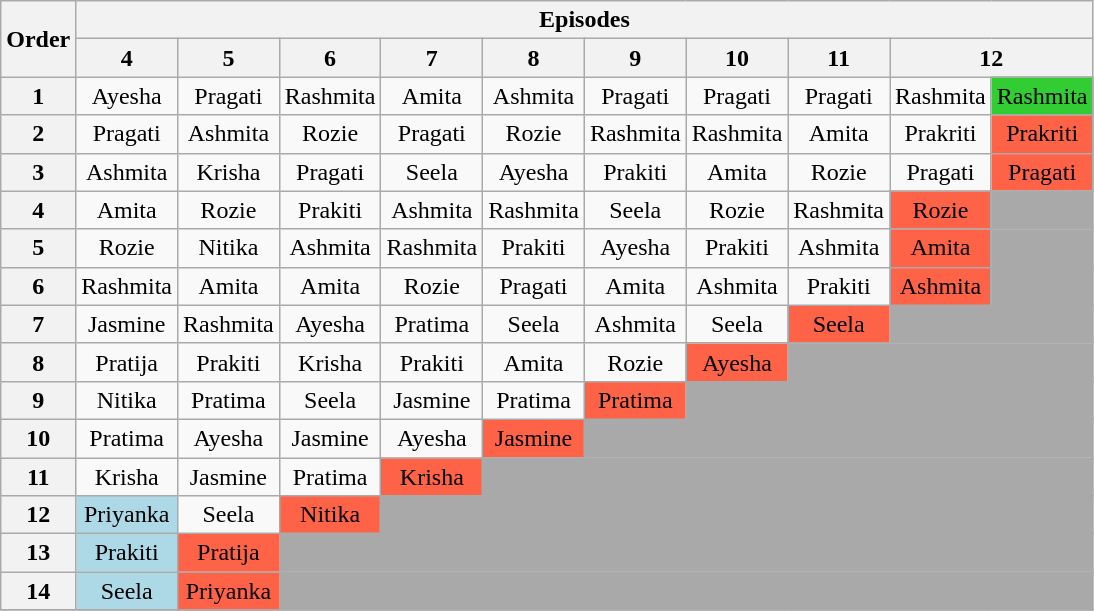<table class="wikitable" style="text-align:center;">
<tr>
<th rowspan=2>Order</th>
<th colspan=12>Episodes</th>
</tr>
<tr>
<th>4</th>
<th>5</th>
<th>6</th>
<th>7</th>
<th>8</th>
<th>9</th>
<th>10</th>
<th>11</th>
<th colspan=2>12</th>
</tr>
<tr>
<th>1</th>
<td>Ayesha</td>
<td>Pragati</td>
<td>Rashmita</td>
<td>Amita</td>
<td>Ashmita</td>
<td>Pragati</td>
<td>Pragati</td>
<td>Pragati</td>
<td>Rashmita</td>
<td bgcolor="limegreen">Rashmita</td>
</tr>
<tr>
<th>2</th>
<td>Pragati</td>
<td>Ashmita</td>
<td>Rozie</td>
<td>Pragati</td>
<td>Rozie</td>
<td>Rashmita</td>
<td>Rashmita</td>
<td>Amita</td>
<td>Prakriti</td>
<td bgcolor="tomato">Prakriti</td>
</tr>
<tr>
<th>3</th>
<td>Ashmita</td>
<td>Krisha</td>
<td>Pragati</td>
<td>Seela</td>
<td>Ayesha</td>
<td>Prakiti</td>
<td>Amita</td>
<td>Rozie</td>
<td>Pragati</td>
<td bgcolor="tomato">Pragati</td>
</tr>
<tr>
<th>4</th>
<td>Amita</td>
<td>Rozie</td>
<td>Prakiti</td>
<td>Ashmita</td>
<td>Rashmita</td>
<td>Seela</td>
<td>Rozie</td>
<td>Rashmita</td>
<td bgcolor="tomato">Rozie</td>
<td bgcolor="darkgray" colspan="3"></td>
</tr>
<tr>
<th>5</th>
<td>Rozie</td>
<td>Nitika</td>
<td>Ashmita</td>
<td>Rashmita</td>
<td>Prakiti</td>
<td>Ayesha</td>
<td>Prakiti</td>
<td>Ashmita</td>
<td bgcolor="tomato">Amita</td>
<td bgcolor="darkgray" colspan="4"></td>
</tr>
<tr>
<th>6</th>
<td>Rashmita</td>
<td>Amita</td>
<td>Amita</td>
<td>Rozie</td>
<td>Pragati</td>
<td>Amita</td>
<td>Ashmita</td>
<td>Prakiti</td>
<td bgcolor="tomato">Ashmita</td>
<td bgcolor="darkgray" colspan="5"></td>
</tr>
<tr>
<th>7</th>
<td>Jasmine</td>
<td>Rashmita</td>
<td>Ayesha</td>
<td>Pratima</td>
<td>Seela</td>
<td>Ashmita</td>
<td>Seela</td>
<td bgcolor="tomato">Seela</td>
<td bgcolor="darkgray" colspan="6"></td>
</tr>
<tr>
<th>8</th>
<td>Pratija</td>
<td>Prakiti</td>
<td>Krisha</td>
<td>Prakiti</td>
<td>Amita</td>
<td>Rozie</td>
<td bgcolor="tomato">Ayesha</td>
<td style="background:darkgray;" colspan="7"></td>
</tr>
<tr>
<th>9</th>
<td>Nitika</td>
<td>Pratima</td>
<td>Seela</td>
<td>Jasmine</td>
<td>Pratima</td>
<td bgcolor="tomato">Pratima</td>
<td style="background:darkgray;" colspan="8"></td>
</tr>
<tr>
<th>10</th>
<td>Pratima</td>
<td>Ayesha</td>
<td>Jasmine</td>
<td>Ayesha</td>
<td bgcolor="tomato">Jasmine</td>
<td bgcolor="darkgray" colspan="9"></td>
</tr>
<tr>
<th>11</th>
<td>Krisha</td>
<td>Jasmine</td>
<td>Pratima</td>
<td bgcolor="tomato">Krisha</td>
<td bgcolor="darkgray" colspan="10"></td>
</tr>
<tr>
<th>12</th>
<td bgcolor="lightblue">Priyanka</td>
<td>Seela</td>
<td bgcolor="tomato">Nitika</td>
<td bgcolor="darkgray" colspan="11"></td>
</tr>
<tr>
<th>13</th>
<td bgcolor="lightblue">Prakiti</td>
<td bgcolor="tomato">Pratija</td>
<td bgcolor="darkgray" colspan="11"></td>
</tr>
<tr>
<th>14</th>
<td bgcolor="lightblue">Seela</td>
<td bgcolor="tomato">Priyanka</td>
<td bgcolor="darkgray" colspan="11"></td>
</tr>
<tr>
</tr>
</table>
